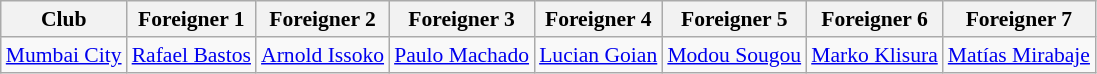<table class="wikitable" style="font-size:90%;">
<tr>
<th>Club</th>
<th>Foreigner 1</th>
<th>Foreigner 2</th>
<th>Foreigner 3</th>
<th>Foreigner 4</th>
<th>Foreigner 5</th>
<th>Foreigner 6</th>
<th>Foreigner 7</th>
</tr>
<tr>
<td><a href='#'>Mumbai City</a></td>
<td> <a href='#'>Rafael Bastos</a></td>
<td> <a href='#'>Arnold Issoko</a></td>
<td> <a href='#'>Paulo Machado</a></td>
<td> <a href='#'>Lucian Goian</a></td>
<td> <a href='#'>Modou Sougou</a></td>
<td> <a href='#'>Marko Klisura</a></td>
<td> <a href='#'>Matías Mirabaje</a></td>
</tr>
</table>
